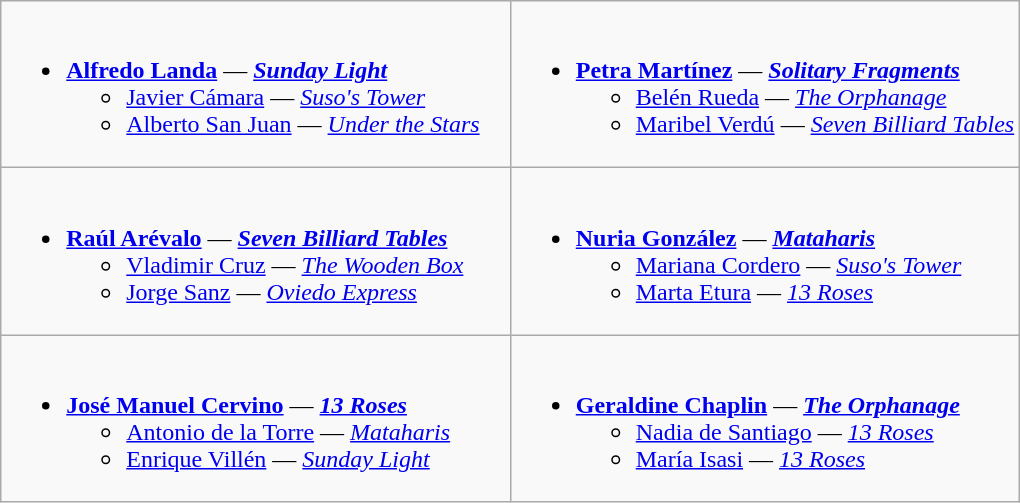<table class=wikitable>
<tr>
<td style="vertical-align:top;" width="50%"><br><ul><li><strong><a href='#'>Alfredo Landa</a></strong> — <strong><em><a href='#'>Sunday Light</a></em></strong><ul><li><a href='#'>Javier Cámara</a> — <em><a href='#'>Suso's Tower</a></em></li><li><a href='#'>Alberto San Juan</a> — <em><a href='#'>Under the Stars</a></em></li></ul></li></ul></td>
<td style="vertical-align:top;" width="50%"><br><ul><li><strong><a href='#'>Petra Martínez</a></strong> — <strong><em><a href='#'>Solitary Fragments</a></em></strong><ul><li><a href='#'>Belén Rueda</a> — <em><a href='#'>The Orphanage</a></em></li><li><a href='#'>Maribel Verdú</a> — <em><a href='#'>Seven Billiard Tables</a></em></li></ul></li></ul></td>
</tr>
<tr>
<td style="vertical-align:top;" width="50%"><br><ul><li><strong><a href='#'>Raúl Arévalo</a></strong> — <strong><em><a href='#'>Seven Billiard Tables</a></em></strong><ul><li><a href='#'>Vladimir Cruz</a> — <em><a href='#'>The Wooden Box</a></em></li><li><a href='#'>Jorge Sanz</a> — <em><a href='#'>Oviedo Express</a></em></li></ul></li></ul></td>
<td style="vertical-align:top;" width="50%"><br><ul><li><strong><a href='#'>Nuria González</a></strong> — <strong><em><a href='#'>Mataharis</a></em></strong><ul><li><a href='#'>Mariana Cordero</a> — <em><a href='#'>Suso's Tower</a></em></li><li><a href='#'>Marta Etura</a> — <em><a href='#'>13 Roses</a></em></li></ul></li></ul></td>
</tr>
<tr>
<td style="vertical-align:top;" width="50%"><br><ul><li><strong><a href='#'>José Manuel Cervino</a></strong> — <strong><em><a href='#'>13 Roses</a></em></strong><ul><li><a href='#'>Antonio de la Torre</a> — <em><a href='#'>Mataharis</a></em></li><li><a href='#'>Enrique Villén</a> — <em><a href='#'>Sunday Light</a></em></li></ul></li></ul></td>
<td style="vertical-align:top;" width="50%"><br><ul><li><strong><a href='#'>Geraldine Chaplin</a></strong> — <strong><em><a href='#'>The Orphanage</a></em></strong><ul><li><a href='#'>Nadia de Santiago</a> — <em><a href='#'>13 Roses</a></em></li><li><a href='#'>María Isasi</a> — <em><a href='#'>13 Roses</a></em></li></ul></li></ul></td>
</tr>
</table>
